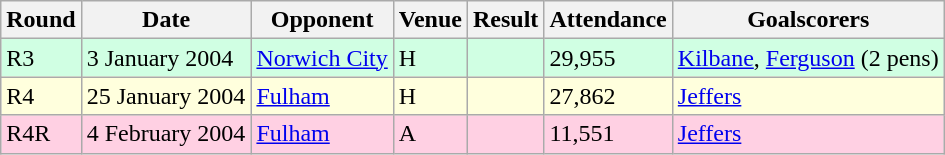<table class="wikitable">
<tr>
<th>Round</th>
<th>Date</th>
<th>Opponent</th>
<th>Venue</th>
<th>Result</th>
<th>Attendance</th>
<th>Goalscorers</th>
</tr>
<tr style="background-color: #d0ffe3;">
<td>R3</td>
<td>3 January 2004</td>
<td><a href='#'>Norwich City</a></td>
<td>H</td>
<td></td>
<td>29,955</td>
<td><a href='#'>Kilbane</a>, <a href='#'>Ferguson</a> (2 pens)</td>
</tr>
<tr style="background-color: #ffffdd;">
<td>R4</td>
<td>25 January 2004</td>
<td><a href='#'>Fulham</a></td>
<td>H</td>
<td></td>
<td>27,862</td>
<td><a href='#'>Jeffers</a></td>
</tr>
<tr style="background-color: #ffd0e3;">
<td>R4R</td>
<td>4 February 2004</td>
<td><a href='#'>Fulham</a></td>
<td>A</td>
<td></td>
<td>11,551</td>
<td><a href='#'>Jeffers</a></td>
</tr>
</table>
